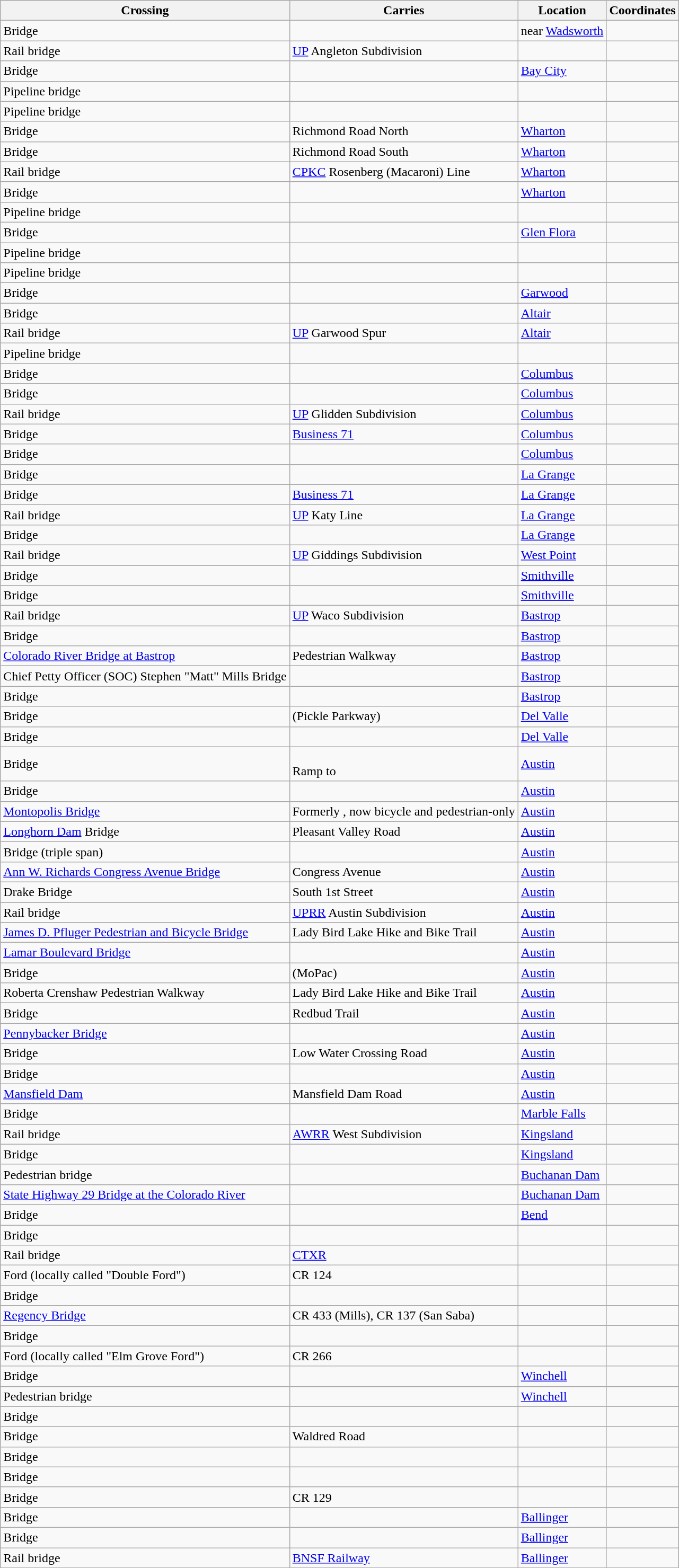<table class=wikitable>
<tr>
<th>Crossing</th>
<th>Carries</th>
<th>Location</th>
<th>Coordinates</th>
</tr>
<tr>
<td>Bridge</td>
<td></td>
<td>near <a href='#'>Wadsworth</a></td>
<td></td>
</tr>
<tr>
<td>Rail bridge</td>
<td><a href='#'>UP</a> Angleton Subdivision</td>
<td></td>
<td></td>
</tr>
<tr>
<td>Bridge</td>
<td></td>
<td><a href='#'>Bay City</a></td>
<td></td>
</tr>
<tr>
<td>Pipeline bridge</td>
<td></td>
<td></td>
<td></td>
</tr>
<tr>
<td>Pipeline bridge</td>
<td></td>
<td></td>
<td></td>
</tr>
<tr>
<td>Bridge</td>
<td>Richmond Road North</td>
<td><a href='#'>Wharton</a></td>
<td></td>
</tr>
<tr>
<td>Bridge</td>
<td>Richmond Road South</td>
<td><a href='#'>Wharton</a></td>
<td></td>
</tr>
<tr>
<td>Rail bridge</td>
<td><a href='#'>CPKC</a> Rosenberg (Macaroni) Line</td>
<td><a href='#'>Wharton</a></td>
<td></td>
</tr>
<tr>
<td>Bridge</td>
<td></td>
<td><a href='#'>Wharton</a></td>
<td></td>
</tr>
<tr>
<td>Pipeline bridge</td>
<td></td>
<td></td>
<td></td>
</tr>
<tr>
<td>Bridge</td>
<td></td>
<td><a href='#'>Glen Flora</a></td>
<td></td>
</tr>
<tr>
<td>Pipeline bridge</td>
<td></td>
<td></td>
<td></td>
</tr>
<tr>
<td>Pipeline bridge</td>
<td></td>
<td></td>
<td></td>
</tr>
<tr>
<td>Bridge</td>
<td></td>
<td><a href='#'>Garwood</a></td>
<td></td>
</tr>
<tr>
<td>Bridge</td>
<td></td>
<td><a href='#'>Altair</a></td>
<td></td>
</tr>
<tr>
<td>Rail bridge</td>
<td><a href='#'>UP</a> Garwood Spur</td>
<td><a href='#'>Altair</a></td>
<td></td>
</tr>
<tr>
<td>Pipeline bridge</td>
<td></td>
<td></td>
<td></td>
</tr>
<tr>
<td>Bridge</td>
<td></td>
<td><a href='#'>Columbus</a></td>
<td></td>
</tr>
<tr>
<td>Bridge</td>
<td></td>
<td><a href='#'>Columbus</a></td>
<td></td>
</tr>
<tr>
<td>Rail bridge</td>
<td><a href='#'>UP</a> Glidden Subdivision</td>
<td><a href='#'>Columbus</a></td>
<td></td>
</tr>
<tr>
<td>Bridge</td>
<td> <a href='#'>Business 71</a></td>
<td><a href='#'>Columbus</a></td>
<td></td>
</tr>
<tr>
<td>Bridge</td>
<td></td>
<td><a href='#'>Columbus</a></td>
<td></td>
</tr>
<tr>
<td>Bridge</td>
<td></td>
<td><a href='#'>La Grange</a></td>
<td></td>
</tr>
<tr>
<td>Bridge</td>
<td> <a href='#'>Business 71</a></td>
<td><a href='#'>La Grange</a></td>
<td></td>
</tr>
<tr>
<td>Rail bridge</td>
<td><a href='#'>UP</a> Katy Line</td>
<td><a href='#'>La Grange</a></td>
<td></td>
</tr>
<tr>
<td>Bridge</td>
<td></td>
<td><a href='#'>La Grange</a></td>
<td></td>
</tr>
<tr>
<td>Rail bridge</td>
<td><a href='#'>UP</a> Giddings Subdivision</td>
<td><a href='#'>West Point</a></td>
<td></td>
</tr>
<tr>
<td>Bridge</td>
<td></td>
<td><a href='#'>Smithville</a></td>
<td></td>
</tr>
<tr>
<td>Bridge</td>
<td></td>
<td><a href='#'>Smithville</a></td>
<td></td>
</tr>
<tr>
<td>Rail bridge</td>
<td><a href='#'>UP</a> Waco Subdivision</td>
<td><a href='#'>Bastrop</a></td>
<td></td>
</tr>
<tr>
<td>Bridge</td>
<td></td>
<td><a href='#'>Bastrop</a></td>
<td></td>
</tr>
<tr>
<td><a href='#'>Colorado River Bridge at Bastrop</a></td>
<td>Pedestrian Walkway</td>
<td><a href='#'>Bastrop</a></td>
<td></td>
</tr>
<tr>
<td>Chief Petty Officer (SOC) Stephen "Matt" Mills Bridge</td>
<td></td>
<td><a href='#'>Bastrop</a></td>
<td></td>
</tr>
<tr>
<td>Bridge</td>
<td></td>
<td><a href='#'>Bastrop</a></td>
<td></td>
</tr>
<tr>
<td>Bridge</td>
<td> (Pickle Parkway)</td>
<td><a href='#'>Del Valle</a></td>
<td></td>
</tr>
<tr>
<td>Bridge</td>
<td></td>
<td><a href='#'>Del Valle</a></td>
<td></td>
</tr>
<tr>
<td>Bridge</td>
<td><br>Ramp to </td>
<td><a href='#'>Austin</a></td>
<td></td>
</tr>
<tr>
<td>Bridge</td>
<td><br></td>
<td><a href='#'>Austin</a></td>
<td></td>
</tr>
<tr>
<td><a href='#'>Montopolis Bridge</a></td>
<td>Formerly , now bicycle and pedestrian-only</td>
<td><a href='#'>Austin</a></td>
<td></td>
</tr>
<tr>
<td><a href='#'>Longhorn Dam</a> Bridge</td>
<td>Pleasant Valley Road</td>
<td><a href='#'>Austin</a></td>
<td></td>
</tr>
<tr>
<td>Bridge (triple span)</td>
<td></td>
<td><a href='#'>Austin</a></td>
<td></td>
</tr>
<tr>
<td><a href='#'>Ann W. Richards Congress Avenue Bridge</a></td>
<td>Congress Avenue</td>
<td><a href='#'>Austin</a></td>
<td></td>
</tr>
<tr>
<td>Drake Bridge</td>
<td>South 1st Street</td>
<td><a href='#'>Austin</a></td>
<td></td>
</tr>
<tr>
<td>Rail bridge</td>
<td><a href='#'>UPRR</a> Austin Subdivision</td>
<td><a href='#'>Austin</a></td>
<td></td>
</tr>
<tr>
<td><a href='#'>James D. Pfluger Pedestrian and Bicycle Bridge</a></td>
<td>Lady Bird Lake Hike and Bike Trail</td>
<td><a href='#'>Austin</a></td>
<td></td>
</tr>
<tr>
<td><a href='#'>Lamar Boulevard Bridge</a></td>
<td></td>
<td><a href='#'>Austin</a></td>
<td></td>
</tr>
<tr>
<td>Bridge</td>
<td> (MoPac)</td>
<td><a href='#'>Austin</a></td>
<td></td>
</tr>
<tr>
<td>Roberta Crenshaw Pedestrian Walkway</td>
<td>Lady Bird Lake Hike and Bike Trail</td>
<td><a href='#'>Austin</a></td>
<td></td>
</tr>
<tr>
<td>Bridge</td>
<td>Redbud Trail</td>
<td><a href='#'>Austin</a></td>
<td></td>
</tr>
<tr>
<td><a href='#'>Pennybacker Bridge</a></td>
<td></td>
<td><a href='#'>Austin</a></td>
<td></td>
</tr>
<tr>
<td>Bridge</td>
<td>Low Water Crossing Road</td>
<td><a href='#'>Austin</a></td>
<td></td>
</tr>
<tr>
<td>Bridge</td>
<td></td>
<td><a href='#'>Austin</a></td>
<td></td>
</tr>
<tr>
<td><a href='#'>Mansfield Dam</a></td>
<td>Mansfield Dam Road</td>
<td><a href='#'>Austin</a></td>
<td></td>
</tr>
<tr>
<td>Bridge</td>
<td></td>
<td><a href='#'>Marble Falls</a></td>
<td></td>
</tr>
<tr>
<td>Rail bridge</td>
<td><a href='#'>AWRR</a> West Subdivision</td>
<td><a href='#'>Kingsland</a></td>
<td></td>
</tr>
<tr>
<td>Bridge</td>
<td></td>
<td><a href='#'>Kingsland</a></td>
<td></td>
</tr>
<tr>
<td>Pedestrian bridge</td>
<td></td>
<td><a href='#'>Buchanan Dam</a></td>
<td></td>
</tr>
<tr>
<td><a href='#'>State Highway 29 Bridge at the Colorado River</a></td>
<td></td>
<td><a href='#'>Buchanan Dam</a></td>
<td></td>
</tr>
<tr>
<td>Bridge</td>
<td></td>
<td><a href='#'>Bend</a></td>
<td></td>
</tr>
<tr>
<td>Bridge</td>
<td></td>
<td></td>
<td></td>
</tr>
<tr>
<td>Rail bridge</td>
<td><a href='#'>CTXR</a></td>
<td></td>
<td></td>
</tr>
<tr>
<td>Ford (locally called "Double Ford")</td>
<td>CR 124</td>
<td></td>
<td></td>
</tr>
<tr>
<td>Bridge</td>
<td></td>
<td></td>
<td></td>
</tr>
<tr>
<td><a href='#'>Regency Bridge</a></td>
<td>CR 433 (Mills), CR 137 (San Saba)</td>
<td></td>
<td></td>
</tr>
<tr>
<td>Bridge</td>
<td></td>
<td></td>
<td></td>
</tr>
<tr>
<td>Ford (locally called "Elm Grove Ford")</td>
<td>CR 266</td>
<td></td>
<td></td>
</tr>
<tr>
<td>Bridge</td>
<td></td>
<td><a href='#'>Winchell</a></td>
<td></td>
</tr>
<tr>
<td>Pedestrian bridge</td>
<td></td>
<td><a href='#'>Winchell</a></td>
<td></td>
</tr>
<tr>
<td>Bridge</td>
<td></td>
<td></td>
<td></td>
</tr>
<tr>
<td>Bridge</td>
<td>Waldred Road</td>
<td></td>
<td></td>
</tr>
<tr>
<td>Bridge</td>
<td></td>
<td></td>
<td></td>
</tr>
<tr>
<td>Bridge</td>
<td></td>
<td></td>
<td></td>
</tr>
<tr>
<td>Bridge</td>
<td>CR 129</td>
<td></td>
<td></td>
</tr>
<tr>
<td>Bridge</td>
<td></td>
<td><a href='#'>Ballinger</a></td>
<td></td>
</tr>
<tr>
<td>Bridge</td>
<td></td>
<td><a href='#'>Ballinger</a></td>
<td></td>
</tr>
<tr>
<td>Rail bridge</td>
<td><a href='#'>BNSF Railway</a></td>
<td><a href='#'>Ballinger</a></td>
<td></td>
</tr>
</table>
